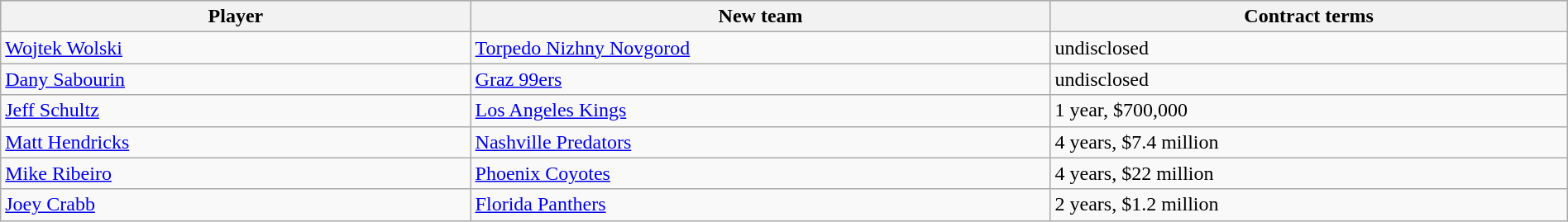<table class="wikitable" style="width:100%;">
<tr style="text-align:center; background:#ddd;">
<th style="width:30%;">Player</th>
<th style="width:37%;">New team</th>
<th style="width:33%;">Contract terms</th>
</tr>
<tr>
<td><a href='#'>Wojtek Wolski</a></td>
<td><a href='#'>Torpedo Nizhny Novgorod</a></td>
<td>undisclosed</td>
</tr>
<tr>
<td><a href='#'>Dany Sabourin</a></td>
<td><a href='#'>Graz 99ers</a></td>
<td>undisclosed</td>
</tr>
<tr>
<td><a href='#'>Jeff Schultz</a></td>
<td><a href='#'>Los Angeles Kings</a></td>
<td>1 year, $700,000</td>
</tr>
<tr>
<td><a href='#'>Matt Hendricks</a></td>
<td><a href='#'>Nashville Predators</a></td>
<td>4 years, $7.4 million</td>
</tr>
<tr>
<td><a href='#'>Mike Ribeiro</a></td>
<td><a href='#'>Phoenix Coyotes</a></td>
<td>4 years, $22 million</td>
</tr>
<tr>
<td><a href='#'>Joey Crabb</a></td>
<td><a href='#'>Florida Panthers</a></td>
<td>2 years, $1.2 million</td>
</tr>
</table>
